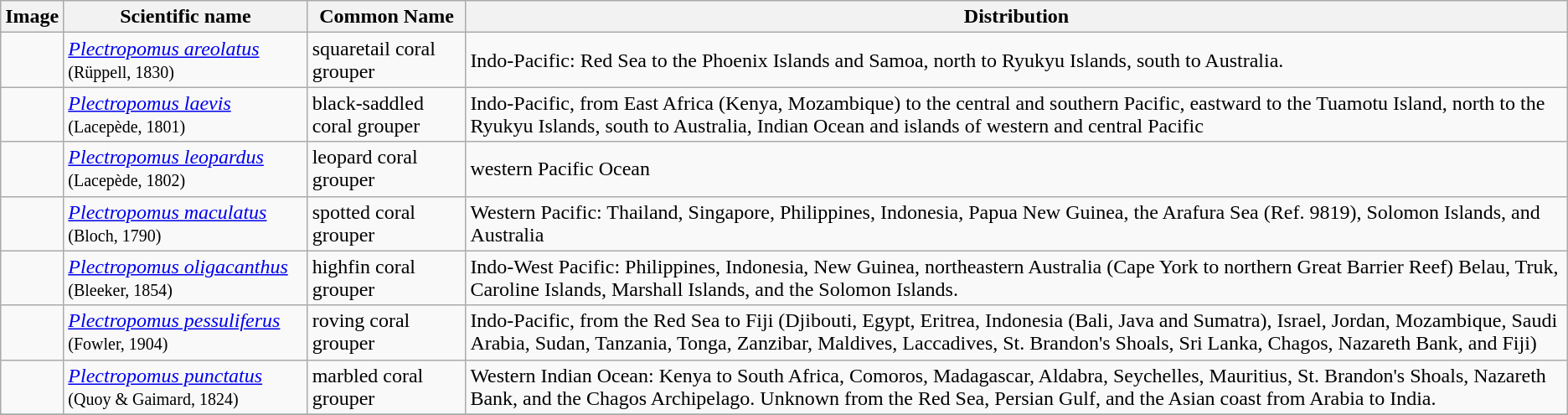<table class="wikitable">
<tr>
<th>Image</th>
<th>Scientific name</th>
<th>Common Name</th>
<th>Distribution</th>
</tr>
<tr>
<td></td>
<td><em><a href='#'>Plectropomus areolatus</a></em> <small>(Rüppell, 1830)</small></td>
<td>squaretail coral grouper</td>
<td>Indo-Pacific: Red Sea to the Phoenix Islands and Samoa, north to Ryukyu Islands, south to Australia.</td>
</tr>
<tr>
<td></td>
<td><em><a href='#'>Plectropomus laevis</a></em>  <small>(Lacepède, 1801)</small></td>
<td>black-saddled coral grouper</td>
<td>Indo-Pacific, from East Africa (Kenya, Mozambique) to the central and southern Pacific, eastward to the Tuamotu Island, north to the Ryukyu Islands, south to Australia, Indian Ocean and islands of western and central Pacific</td>
</tr>
<tr>
<td></td>
<td><em><a href='#'>Plectropomus leopardus</a></em> <small>(Lacepède, 1802)</small></td>
<td>leopard coral grouper</td>
<td>western Pacific Ocean</td>
</tr>
<tr>
<td></td>
<td><em><a href='#'>Plectropomus maculatus</a></em> <small>(Bloch, 1790)</small></td>
<td>spotted coral grouper</td>
<td>Western Pacific: Thailand, Singapore, Philippines, Indonesia, Papua New Guinea, the Arafura Sea (Ref. 9819), Solomon Islands, and Australia</td>
</tr>
<tr>
<td></td>
<td><em><a href='#'>Plectropomus oligacanthus</a></em> <small>(Bleeker, 1854)</small></td>
<td>highfin coral grouper</td>
<td>Indo-West Pacific: Philippines, Indonesia, New Guinea, northeastern Australia (Cape York to northern Great Barrier Reef) Belau, Truk, Caroline Islands, Marshall Islands, and the Solomon Islands.</td>
</tr>
<tr>
<td></td>
<td><em><a href='#'>Plectropomus pessuliferus</a></em> <small>(Fowler, 1904)</small></td>
<td>roving coral grouper</td>
<td>Indo-Pacific, from the Red Sea to Fiji (Djibouti, Egypt, Eritrea, Indonesia (Bali, Java and Sumatra), Israel, Jordan, Mozambique, Saudi Arabia, Sudan, Tanzania, Tonga, Zanzibar, Maldives, Laccadives, St. Brandon's Shoals, Sri Lanka, Chagos, Nazareth Bank, and Fiji)</td>
</tr>
<tr>
<td></td>
<td><em><a href='#'>Plectropomus punctatus</a></em> <small>(Quoy & Gaimard, 1824)</small></td>
<td>marbled coral grouper</td>
<td>Western Indian Ocean: Kenya to South Africa, Comoros, Madagascar, Aldabra, Seychelles, Mauritius, St. Brandon's Shoals, Nazareth Bank, and the Chagos Archipelago. Unknown from the Red Sea, Persian Gulf, and the Asian coast from Arabia to India.</td>
</tr>
<tr>
</tr>
</table>
